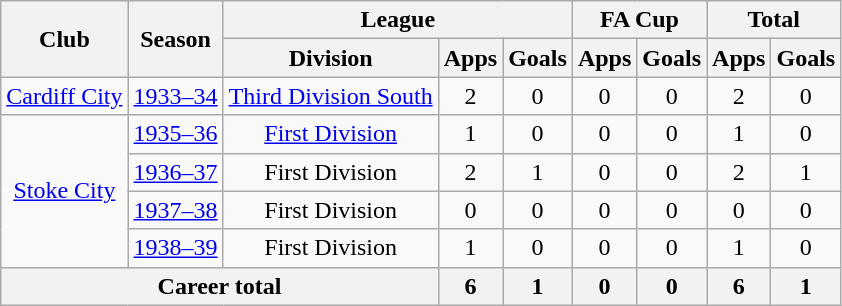<table class="wikitable" style="text-align: center;">
<tr>
<th rowspan="2">Club</th>
<th rowspan="2">Season</th>
<th colspan="3">League</th>
<th colspan="2">FA Cup</th>
<th colspan="2">Total</th>
</tr>
<tr>
<th>Division</th>
<th>Apps</th>
<th>Goals</th>
<th>Apps</th>
<th>Goals</th>
<th>Apps</th>
<th>Goals</th>
</tr>
<tr>
<td><a href='#'>Cardiff City</a></td>
<td><a href='#'>1933–34</a></td>
<td><a href='#'>Third Division South</a></td>
<td>2</td>
<td>0</td>
<td>0</td>
<td>0</td>
<td>2</td>
<td>0</td>
</tr>
<tr>
<td rowspan="4"><a href='#'>Stoke City</a></td>
<td><a href='#'>1935–36</a></td>
<td><a href='#'>First Division</a></td>
<td>1</td>
<td>0</td>
<td>0</td>
<td>0</td>
<td>1</td>
<td>0</td>
</tr>
<tr>
<td><a href='#'>1936–37</a></td>
<td>First Division</td>
<td>2</td>
<td>1</td>
<td>0</td>
<td>0</td>
<td>2</td>
<td>1</td>
</tr>
<tr>
<td><a href='#'>1937–38</a></td>
<td>First Division</td>
<td>0</td>
<td>0</td>
<td>0</td>
<td>0</td>
<td>0</td>
<td>0</td>
</tr>
<tr>
<td><a href='#'>1938–39</a></td>
<td>First Division</td>
<td>1</td>
<td>0</td>
<td>0</td>
<td>0</td>
<td>1</td>
<td>0</td>
</tr>
<tr>
<th colspan="3">Career total</th>
<th>6</th>
<th>1</th>
<th>0</th>
<th>0</th>
<th>6</th>
<th>1</th>
</tr>
</table>
